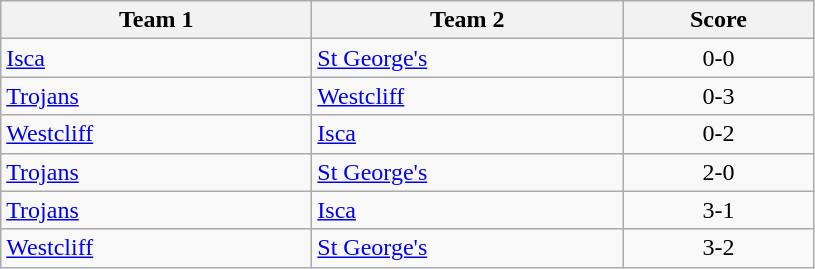<table class="wikitable" style="font-size: 100%">
<tr>
<th width=200>Team 1</th>
<th width=200>Team 2</th>
<th width=120>Score</th>
</tr>
<tr>
<td><a href='#'>Isca</a></td>
<td><a href='#'>St George's</a></td>
<td align=center>0-0</td>
</tr>
<tr>
<td><a href='#'>Trojans</a></td>
<td><a href='#'>Westcliff</a></td>
<td align=center>0-3</td>
</tr>
<tr>
<td><a href='#'>Westcliff</a></td>
<td><a href='#'>Isca</a></td>
<td align=center>0-2</td>
</tr>
<tr>
<td><a href='#'>Trojans</a></td>
<td><a href='#'>St George's</a></td>
<td align=center>2-0</td>
</tr>
<tr>
<td><a href='#'>Trojans</a></td>
<td><a href='#'>Isca</a></td>
<td align=center>3-1</td>
</tr>
<tr>
<td><a href='#'>Westcliff</a></td>
<td><a href='#'>St George's</a></td>
<td align=center>3-2</td>
</tr>
</table>
